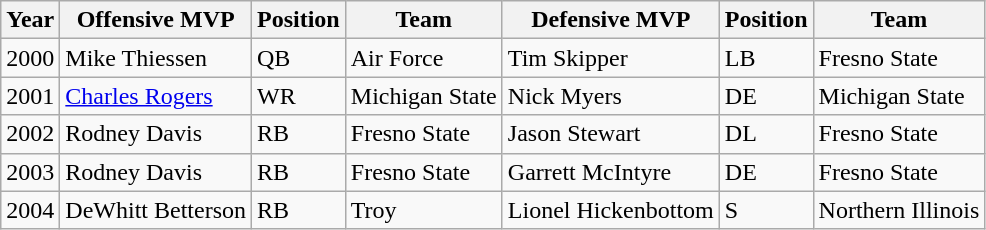<table class="wikitable">
<tr>
<th>Year</th>
<th>Offensive MVP</th>
<th>Position</th>
<th>Team</th>
<th>Defensive MVP</th>
<th>Position</th>
<th>Team</th>
</tr>
<tr>
<td>2000</td>
<td>Mike Thiessen</td>
<td>QB</td>
<td>Air Force</td>
<td>Tim Skipper</td>
<td>LB</td>
<td>Fresno State</td>
</tr>
<tr>
<td>2001</td>
<td><a href='#'>Charles Rogers</a></td>
<td>WR</td>
<td>Michigan State</td>
<td>Nick Myers</td>
<td>DE</td>
<td>Michigan State</td>
</tr>
<tr>
<td>2002</td>
<td>Rodney Davis</td>
<td>RB</td>
<td>Fresno State</td>
<td>Jason Stewart</td>
<td>DL</td>
<td>Fresno State</td>
</tr>
<tr>
<td>2003</td>
<td>Rodney Davis</td>
<td>RB</td>
<td>Fresno State</td>
<td>Garrett McIntyre</td>
<td>DE</td>
<td>Fresno State</td>
</tr>
<tr>
<td>2004</td>
<td>DeWhitt Betterson</td>
<td>RB</td>
<td>Troy</td>
<td>Lionel Hickenbottom</td>
<td>S</td>
<td>Northern Illinois</td>
</tr>
</table>
